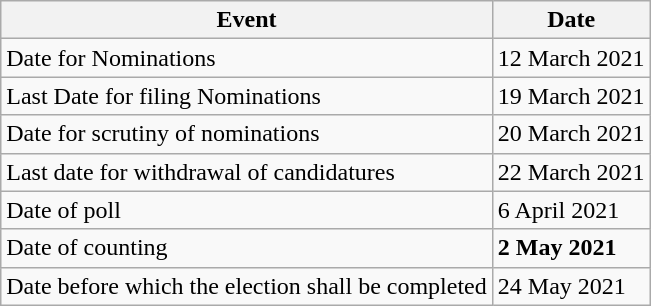<table class="wikitable">
<tr>
<th>Event</th>
<th>Date</th>
</tr>
<tr>
<td>Date for Nominations</td>
<td>12 March 2021</td>
</tr>
<tr>
<td>Last Date for filing Nominations</td>
<td>19 March 2021</td>
</tr>
<tr>
<td>Date for scrutiny of nominations</td>
<td>20 March 2021</td>
</tr>
<tr>
<td>Last date for withdrawal of candidatures</td>
<td>22 March 2021</td>
</tr>
<tr>
<td>Date of poll</td>
<td>6 April 2021</td>
</tr>
<tr>
<td>Date of counting</td>
<td><strong>2 May 2021</strong></td>
</tr>
<tr>
<td>Date before which the election shall be completed</td>
<td>24 May 2021</td>
</tr>
</table>
